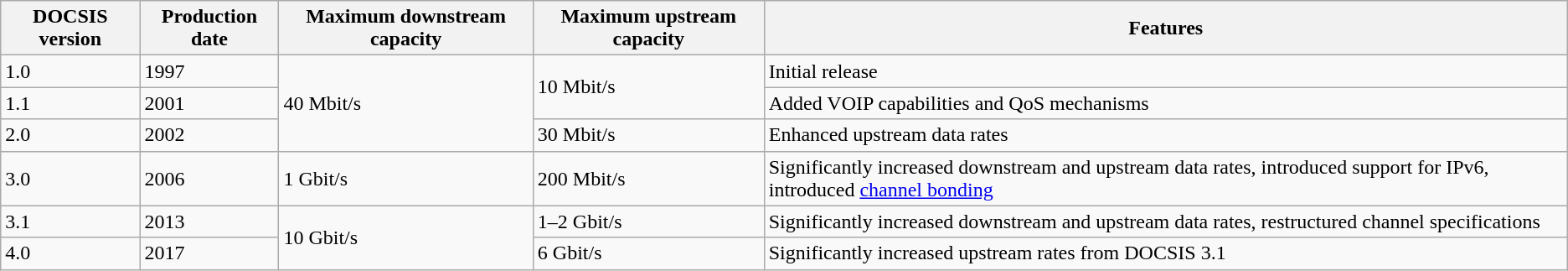<table class="wikitable">
<tr>
<th>DOCSIS version</th>
<th>Production date</th>
<th>Maximum downstream capacity</th>
<th>Maximum upstream capacity</th>
<th>Features</th>
</tr>
<tr>
<td>1.0</td>
<td>1997</td>
<td rowspan="3">40 Mbit/s</td>
<td rowspan="2">10 Mbit/s</td>
<td>Initial release</td>
</tr>
<tr>
<td>1.1</td>
<td>2001</td>
<td>Added VOIP capabilities and QoS mechanisms</td>
</tr>
<tr>
<td>2.0</td>
<td>2002</td>
<td>30 Mbit/s</td>
<td>Enhanced upstream data rates</td>
</tr>
<tr>
<td>3.0</td>
<td>2006</td>
<td>1 Gbit/s</td>
<td>200 Mbit/s</td>
<td>Significantly increased downstream and upstream data rates, introduced support for IPv6, introduced <a href='#'>channel bonding</a></td>
</tr>
<tr>
<td>3.1</td>
<td>2013</td>
<td rowspan="2">10 Gbit/s</td>
<td>1–2 Gbit/s</td>
<td>Significantly increased downstream and upstream data rates, restructured channel specifications</td>
</tr>
<tr>
<td>4.0</td>
<td>2017</td>
<td>6 Gbit/s</td>
<td>Significantly increased upstream rates from DOCSIS 3.1</td>
</tr>
</table>
